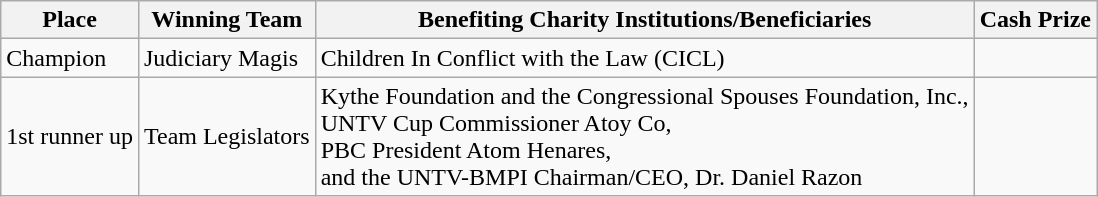<table class="wikitable sortable" border="1">
<tr>
<th>Place</th>
<th>Winning Team</th>
<th>Benefiting Charity Institutions/Beneficiaries</th>
<th>Cash Prize</th>
</tr>
<tr>
<td>Champion</td>
<td>Judiciary Magis</td>
<td>Children In Conflict with the Law (CICL)</td>
<td></td>
</tr>
<tr>
<td>1st runner up</td>
<td>Team Legislators</td>
<td>Kythe Foundation and the Congressional Spouses Foundation, Inc., <br>UNTV Cup Commissioner Atoy Co,<br>PBC President Atom Henares,<br> and the UNTV-BMPI Chairman/CEO, Dr. Daniel Razon</td>
<td></td>
</tr>
</table>
